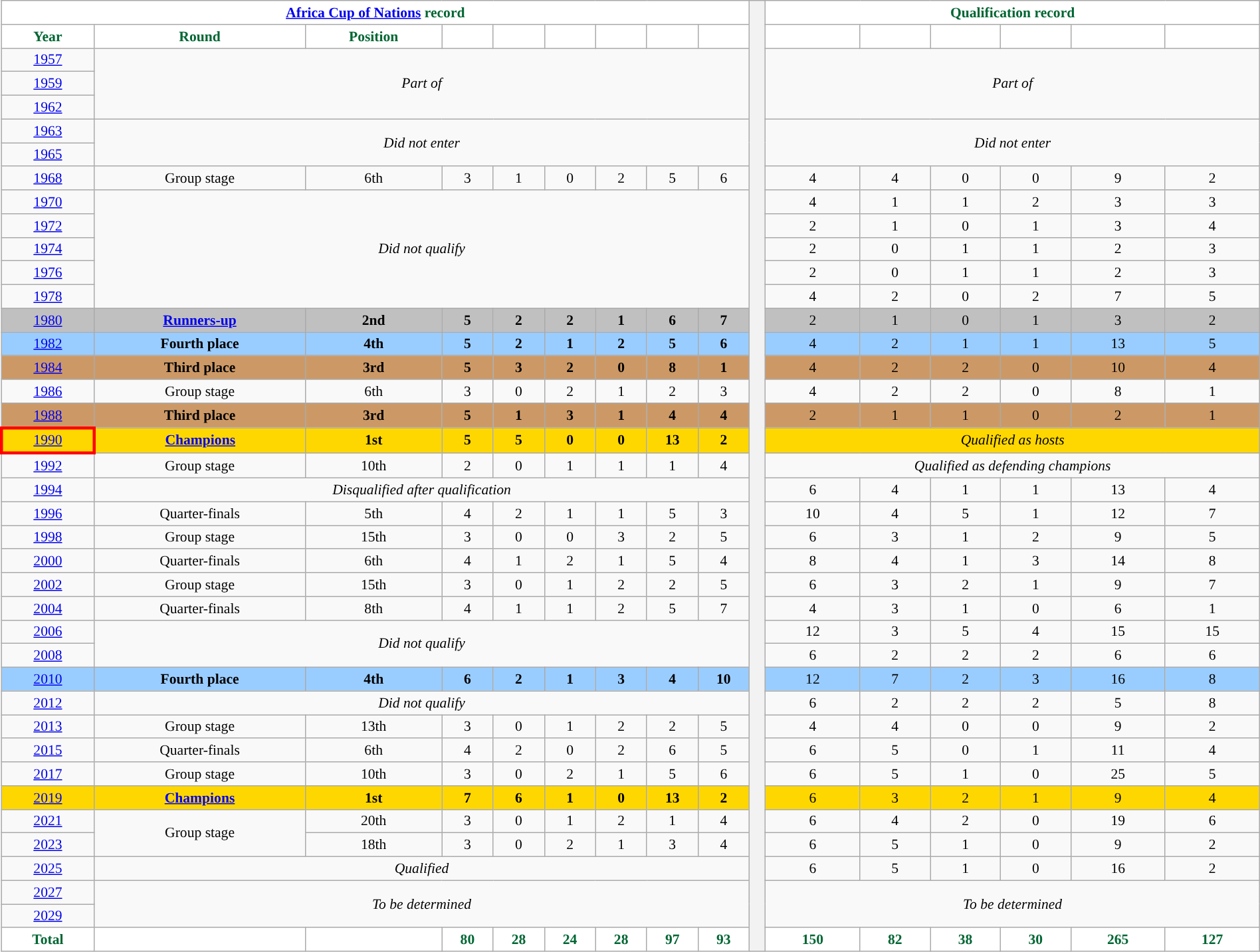<table class="wikitable" style="text-align:center; font-size:90%; width:100%">
<tr>
<th colspan="9" style="background:white; color:#006633; "><a href='#'><span>Africa Cup of Nations</span></a> record</th>
<th rowspan="40"></th>
<th colspan="6" style="background:white; color:#006633; ">Qualification record</th>
</tr>
<tr>
<th style="background:white; color:#006633; ">Year</th>
<th style="background:white; color:#006633; ">Round</th>
<th style="background:white; color:#006633; ">Position</th>
<th style="background:white; color:#006633; "></th>
<th style="background:white; color:#006633; "></th>
<th style="background:white; color:#006633; "></th>
<th style="background:white; color:#006633; "></th>
<th style="background:white; color:#006633; "></th>
<th style="background:white; color:#006633; "></th>
<th style="background:white; color:#006633; "></th>
<th style="background:white; color:#006633; "></th>
<th style="background:white; color:#006633; "></th>
<th style="background:white; color:#006633; "></th>
<th style="background:white; color:#006633; "></th>
<th style="background:white; color:#006633; "></th>
</tr>
<tr>
<td> <a href='#'>1957</a></td>
<td colspan="8" rowspan="3"><em>Part of </em></td>
<td colspan="6" rowspan="3"><em>Part of </em></td>
</tr>
<tr>
<td> <a href='#'>1959</a></td>
</tr>
<tr>
<td> <a href='#'>1962</a></td>
</tr>
<tr>
<td> <a href='#'>1963</a></td>
<td colspan="8" rowspan="2"><em>Did not enter</em></td>
<td colspan="6" rowspan="2"><em>Did not enter</em></td>
</tr>
<tr>
<td> <a href='#'>1965</a></td>
</tr>
<tr>
<td> <a href='#'>1968</a></td>
<td>Group stage</td>
<td>6th</td>
<td>3</td>
<td>1</td>
<td>0</td>
<td>2</td>
<td>5</td>
<td>6</td>
<td>4</td>
<td>4</td>
<td>0</td>
<td>0</td>
<td>9</td>
<td>2</td>
</tr>
<tr>
<td> <a href='#'>1970</a></td>
<td colspan="8" rowspan="5"><em>Did not qualify</em></td>
<td>4</td>
<td>1</td>
<td>1</td>
<td>2</td>
<td>3</td>
<td>3</td>
</tr>
<tr>
<td> <a href='#'>1972</a></td>
<td>2</td>
<td>1</td>
<td>0</td>
<td>1</td>
<td>3</td>
<td>4</td>
</tr>
<tr>
<td> <a href='#'>1974</a></td>
<td>2</td>
<td>0</td>
<td>1</td>
<td>1</td>
<td>2</td>
<td>3</td>
</tr>
<tr>
<td> <a href='#'>1976</a></td>
<td>2</td>
<td>0</td>
<td>1</td>
<td>1</td>
<td>2</td>
<td>3</td>
</tr>
<tr>
<td> <a href='#'>1978</a></td>
<td>4</td>
<td>2</td>
<td>0</td>
<td>2</td>
<td>7</td>
<td>5</td>
</tr>
<tr style="background:silver">
<td> <a href='#'>1980</a></td>
<td><strong><a href='#'>Runners-up</a></strong></td>
<td><strong>2nd</strong></td>
<td><strong>5</strong></td>
<td><strong>2</strong></td>
<td><strong>2</strong></td>
<td><strong>1</strong></td>
<td><strong>6</strong></td>
<td><strong>7</strong></td>
<td>2</td>
<td>1</td>
<td>0</td>
<td>1</td>
<td>3</td>
<td>2</td>
</tr>
<tr style="background:#9ACDFF">
<td> <a href='#'>1982</a></td>
<td><strong>Fourth place</strong></td>
<td><strong>4th</strong></td>
<td><strong>5</strong></td>
<td><strong>2</strong></td>
<td><strong>1</strong></td>
<td><strong>2</strong></td>
<td><strong>5</strong></td>
<td><strong>6</strong></td>
<td>4</td>
<td>2</td>
<td>1</td>
<td>1</td>
<td>13</td>
<td>5</td>
</tr>
<tr style="background:#CC9966">
<td> <a href='#'>1984</a></td>
<td><strong>Third place</strong></td>
<td><strong>3rd</strong></td>
<td><strong>5</strong></td>
<td><strong>3</strong></td>
<td><strong>2</strong></td>
<td><strong>0</strong></td>
<td><strong>8</strong></td>
<td><strong>1</strong></td>
<td>4</td>
<td>2</td>
<td>2</td>
<td>0</td>
<td>10</td>
<td>4</td>
</tr>
<tr>
<td> <a href='#'>1986</a></td>
<td>Group stage</td>
<td>6th</td>
<td>3</td>
<td>0</td>
<td>2</td>
<td>1</td>
<td>2</td>
<td>3</td>
<td>4</td>
<td>2</td>
<td>2</td>
<td>0</td>
<td>8</td>
<td>1</td>
</tr>
<tr style="background:#CC9966">
<td> <a href='#'>1988</a></td>
<td><strong>Third place</strong></td>
<td><strong>3rd</strong></td>
<td><strong>5</strong></td>
<td><strong>1</strong></td>
<td><strong>3</strong></td>
<td><strong>1</strong></td>
<td><strong>4</strong></td>
<td><strong>4</strong></td>
<td>2</td>
<td>1</td>
<td>1</td>
<td>0</td>
<td>2</td>
<td>1</td>
</tr>
<tr style="background:gold">
<td style="border:3px solid red"> <a href='#'>1990</a></td>
<td><strong><a href='#'>Champions</a></strong></td>
<td><strong>1st</strong></td>
<td><strong>5</strong></td>
<td><strong>5</strong></td>
<td><strong>0</strong></td>
<td><strong>0</strong></td>
<td><strong>13</strong></td>
<td><strong>2</strong></td>
<td colspan="6"><em>Qualified as hosts</em></td>
</tr>
<tr>
<td> <a href='#'>1992</a></td>
<td>Group stage</td>
<td>10th</td>
<td>2</td>
<td>0</td>
<td>1</td>
<td>1</td>
<td>1</td>
<td>4</td>
<td colspan="6"><em>Qualified as defending champions</em></td>
</tr>
<tr>
<td> <a href='#'>1994</a></td>
<td colspan="8"><em>Disqualified after qualification</em></td>
<td>6</td>
<td>4</td>
<td>1</td>
<td>1</td>
<td>13</td>
<td>4</td>
</tr>
<tr>
<td> <a href='#'>1996</a></td>
<td>Quarter-finals</td>
<td>5th</td>
<td>4</td>
<td>2</td>
<td>1</td>
<td>1</td>
<td>5</td>
<td>3</td>
<td>10</td>
<td>4</td>
<td>5</td>
<td>1</td>
<td>12</td>
<td>7</td>
</tr>
<tr>
<td> <a href='#'>1998</a></td>
<td>Group stage</td>
<td>15th</td>
<td>3</td>
<td>0</td>
<td>0</td>
<td>3</td>
<td>2</td>
<td>5</td>
<td>6</td>
<td>3</td>
<td>1</td>
<td>2</td>
<td>9</td>
<td>5</td>
</tr>
<tr>
<td>  <a href='#'>2000</a></td>
<td>Quarter-finals</td>
<td>6th</td>
<td>4</td>
<td>1</td>
<td>2</td>
<td>1</td>
<td>5</td>
<td>4</td>
<td>8</td>
<td>4</td>
<td>1</td>
<td>3</td>
<td>14</td>
<td>8</td>
</tr>
<tr>
<td> <a href='#'>2002</a></td>
<td>Group stage</td>
<td>15th</td>
<td>3</td>
<td>0</td>
<td>1</td>
<td>2</td>
<td>2</td>
<td>5</td>
<td>6</td>
<td>3</td>
<td>2</td>
<td>1</td>
<td>9</td>
<td>7</td>
</tr>
<tr>
<td> <a href='#'>2004</a></td>
<td>Quarter-finals</td>
<td>8th</td>
<td>4</td>
<td>1</td>
<td>1</td>
<td>2</td>
<td>5</td>
<td>7</td>
<td>4</td>
<td>3</td>
<td>1</td>
<td>0</td>
<td>6</td>
<td>1</td>
</tr>
<tr>
<td> <a href='#'>2006</a></td>
<td colspan="8" rowspan="2"><em>Did not qualify</em></td>
<td>12</td>
<td>3</td>
<td>5</td>
<td>4</td>
<td>15</td>
<td>15</td>
</tr>
<tr>
<td> <a href='#'>2008</a></td>
<td>6</td>
<td>2</td>
<td>2</td>
<td>2</td>
<td>6</td>
<td>6</td>
</tr>
<tr style="background:#9ACDFF">
<td> <a href='#'>2010</a></td>
<td><strong>Fourth place</strong></td>
<td><strong>4th</strong></td>
<td><strong>6</strong></td>
<td><strong>2</strong></td>
<td><strong>1</strong></td>
<td><strong>3</strong></td>
<td><strong>4</strong></td>
<td><strong>10</strong></td>
<td>12</td>
<td>7</td>
<td>2</td>
<td>3</td>
<td>16</td>
<td>8</td>
</tr>
<tr>
<td>  <a href='#'>2012</a></td>
<td colspan="8"><em>Did not qualify</em></td>
<td>6</td>
<td>2</td>
<td>2</td>
<td>2</td>
<td>5</td>
<td>8</td>
</tr>
<tr>
<td> <a href='#'>2013</a></td>
<td>Group stage</td>
<td>13th</td>
<td>3</td>
<td>0</td>
<td>1</td>
<td>2</td>
<td>2</td>
<td>5</td>
<td>4</td>
<td>4</td>
<td>0</td>
<td>0</td>
<td>9</td>
<td>2</td>
</tr>
<tr>
<td> <a href='#'>2015</a></td>
<td>Quarter-finals</td>
<td>6th</td>
<td>4</td>
<td>2</td>
<td>0</td>
<td>2</td>
<td>6</td>
<td>5</td>
<td>6</td>
<td>5</td>
<td>0</td>
<td>1</td>
<td>11</td>
<td>4</td>
</tr>
<tr>
<td> <a href='#'>2017</a></td>
<td>Group stage</td>
<td>10th</td>
<td>3</td>
<td>0</td>
<td>2</td>
<td>1</td>
<td>5</td>
<td>6</td>
<td>6</td>
<td>5</td>
<td>1</td>
<td>0</td>
<td>25</td>
<td>5</td>
</tr>
<tr style="background:gold">
<td> <a href='#'>2019</a></td>
<td><strong><a href='#'>Champions</a></strong></td>
<td><strong>1st</strong></td>
<td><strong>7</strong></td>
<td><strong>6</strong></td>
<td><strong>1</strong></td>
<td><strong>0</strong></td>
<td><strong>13</strong></td>
<td><strong>2</strong></td>
<td>6</td>
<td>3</td>
<td>2</td>
<td>1</td>
<td>9</td>
<td>4</td>
</tr>
<tr>
<td> <a href='#'>2021</a></td>
<td rowspan="2">Group stage</td>
<td>20th</td>
<td>3</td>
<td>0</td>
<td>1</td>
<td>2</td>
<td>1</td>
<td>4</td>
<td>6</td>
<td>4</td>
<td>2</td>
<td>0</td>
<td>19</td>
<td>6</td>
</tr>
<tr>
<td> <a href='#'>2023</a></td>
<td>18th</td>
<td>3</td>
<td>0</td>
<td>2</td>
<td>1</td>
<td>3</td>
<td>4</td>
<td>6</td>
<td>5</td>
<td>1</td>
<td>0</td>
<td>9</td>
<td>2</td>
</tr>
<tr>
<td> <a href='#'>2025</a></td>
<td colspan="8" rowspan="1"><em>Qualified</em></td>
<td>6</td>
<td>5</td>
<td>1</td>
<td>0</td>
<td>16</td>
<td>2</td>
</tr>
<tr>
<td>   <a href='#'>2027</a></td>
<td colspan="8" rowspan="2"><em>To be determined</em></td>
<td colspan="6" rowspan="2"><em>To be determined</em></td>
</tr>
<tr>
<td> <a href='#'>2029</a></td>
</tr>
<tr>
<th style="background:white; color:#006633; ">Total</th>
<th style="background:white; color:#006633; "></th>
<th style="background:white; color:#006633; "></th>
<th style="background:white; color:#006633; ">80</th>
<th style="background:white; color:#006633; ">28</th>
<th style="background:white; color:#006633; ">24</th>
<th style="background:white; color:#006633; ">28</th>
<th style="background:white; color:#006633; ">97</th>
<th style="background:white; color:#006633; ">93</th>
<th style="background:white; color:#006633; ">150</th>
<th style="background:white; color:#006633; ">82</th>
<th style="background:white; color:#006633; ">38</th>
<th style="background:white; color:#006633; ">30</th>
<th style="background:white; color:#006633; ">265</th>
<th style="background:white; color:#006633; ">127</th>
</tr>
</table>
